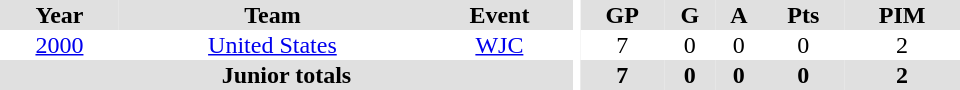<table border="0" cellpadding="1" cellspacing="0" ID="Table3" style="text-align:center; width:40em">
<tr ALIGN="center" bgcolor="#e0e0e0">
<th>Year</th>
<th>Team</th>
<th>Event</th>
<th rowspan="99" bgcolor="#ffffff"></th>
<th>GP</th>
<th>G</th>
<th>A</th>
<th>Pts</th>
<th>PIM</th>
</tr>
<tr>
<td><a href='#'>2000</a></td>
<td><a href='#'>United States</a></td>
<td><a href='#'>WJC</a></td>
<td>7</td>
<td>0</td>
<td>0</td>
<td>0</td>
<td>2</td>
</tr>
<tr bgcolor="#e0e0e0">
<th colspan="3">Junior totals</th>
<th>7</th>
<th>0</th>
<th>0</th>
<th>0</th>
<th>2</th>
</tr>
</table>
